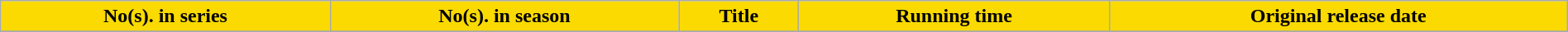<table class="wikitable plainrowheaders" width="100%" style="margin-right: 0;">
<tr>
<th style="background-color: #fada00; color: #000000;">No(s). in series</th>
<th style="background-color: #fada00; color: #000000;">No(s). in season</th>
<th style="background-color: #fada00; color: #000000;">Title</th>
<th style="background-color: #fada00; color: #000000;">Running time</th>
<th style="background-color: #fada00; color: #000000;">Original release date</th>
</tr>
<tr>
</tr>
</table>
